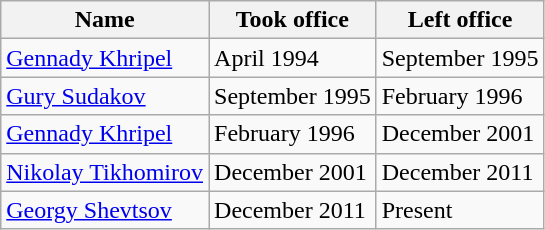<table class="wikitable">
<tr>
<th>Name</th>
<th>Took office</th>
<th>Left office</th>
</tr>
<tr>
<td><a href='#'>Gennady Khripel</a></td>
<td>April 1994</td>
<td>September 1995</td>
</tr>
<tr>
<td><a href='#'>Gury Sudakov</a></td>
<td>September 1995</td>
<td>February 1996</td>
</tr>
<tr>
<td><a href='#'>Gennady Khripel</a></td>
<td>February 1996</td>
<td>December 2001</td>
</tr>
<tr>
<td><a href='#'>Nikolay Tikhomirov</a></td>
<td>December 2001</td>
<td>December 2011</td>
</tr>
<tr>
<td><a href='#'>Georgy Shevtsov</a></td>
<td>December 2011</td>
<td>Present</td>
</tr>
</table>
